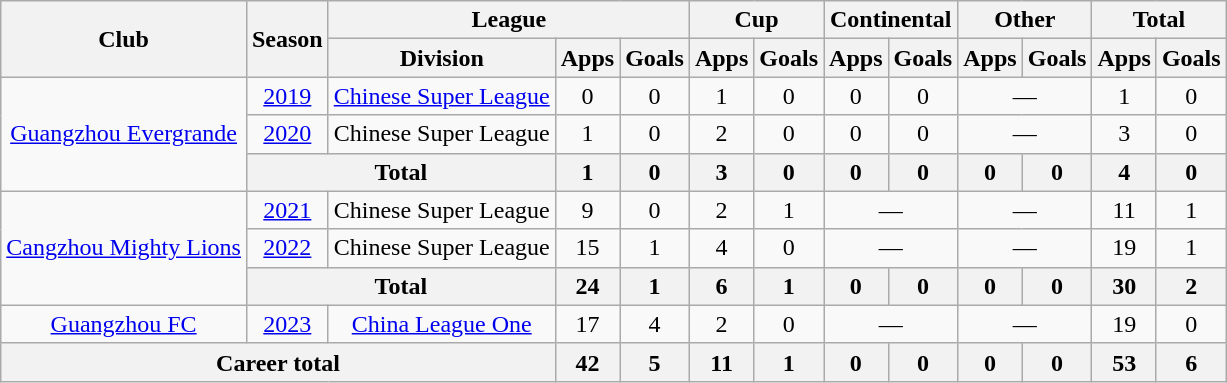<table class="wikitable" style="text-align:center">
<tr>
<th rowspan="2">Club</th>
<th rowspan="2">Season</th>
<th colspan="3">League</th>
<th colspan="2">Cup</th>
<th colspan="2">Continental</th>
<th colspan="2">Other</th>
<th colspan="2">Total</th>
</tr>
<tr>
<th>Division</th>
<th>Apps</th>
<th>Goals</th>
<th>Apps</th>
<th>Goals</th>
<th>Apps</th>
<th>Goals</th>
<th>Apps</th>
<th>Goals</th>
<th>Apps</th>
<th>Goals</th>
</tr>
<tr>
<td rowspan="3"><a href='#'>Guangzhou Evergrande</a></td>
<td><a href='#'>2019</a></td>
<td><a href='#'>Chinese Super League</a></td>
<td>0</td>
<td>0</td>
<td>1</td>
<td>0</td>
<td>0</td>
<td>0</td>
<td colspan="2">—</td>
<td>1</td>
<td>0</td>
</tr>
<tr>
<td><a href='#'>2020</a></td>
<td>Chinese Super League</td>
<td>1</td>
<td>0</td>
<td>2</td>
<td>0</td>
<td>0</td>
<td>0</td>
<td colspan="2">—</td>
<td>3</td>
<td>0</td>
</tr>
<tr>
<th colspan="2">Total</th>
<th>1</th>
<th>0</th>
<th>3</th>
<th>0</th>
<th>0</th>
<th>0</th>
<th>0</th>
<th>0</th>
<th>4</th>
<th>0</th>
</tr>
<tr>
<td rowspan="3"><a href='#'>Cangzhou Mighty Lions</a></td>
<td><a href='#'>2021</a></td>
<td>Chinese Super League</td>
<td>9</td>
<td>0</td>
<td>2</td>
<td>1</td>
<td colspan="2">—</td>
<td colspan="2">—</td>
<td>11</td>
<td>1</td>
</tr>
<tr>
<td><a href='#'>2022</a></td>
<td>Chinese Super League</td>
<td>15</td>
<td>1</td>
<td>4</td>
<td>0</td>
<td colspan="2">—</td>
<td colspan="2">—</td>
<td>19</td>
<td>1</td>
</tr>
<tr>
<th colspan="2">Total</th>
<th>24</th>
<th>1</th>
<th>6</th>
<th>1</th>
<th>0</th>
<th>0</th>
<th>0</th>
<th>0</th>
<th>30</th>
<th>2</th>
</tr>
<tr>
<td><a href='#'>Guangzhou FC</a></td>
<td><a href='#'>2023</a></td>
<td><a href='#'>China League One</a></td>
<td>17</td>
<td>4</td>
<td>2</td>
<td>0</td>
<td colspan="2">—</td>
<td colspan="2">—</td>
<td>19</td>
<td>0</td>
</tr>
<tr>
<th colspan="3">Career total</th>
<th>42</th>
<th>5</th>
<th>11</th>
<th>1</th>
<th>0</th>
<th>0</th>
<th>0</th>
<th>0</th>
<th>53</th>
<th>6</th>
</tr>
</table>
